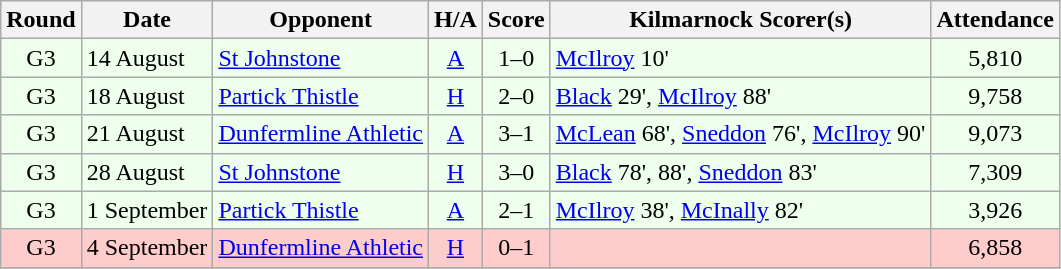<table class="wikitable" style="text-align:center">
<tr>
<th>Round</th>
<th>Date</th>
<th>Opponent</th>
<th>H/A</th>
<th>Score</th>
<th>Kilmarnock Scorer(s)</th>
<th>Attendance</th>
</tr>
<tr bgcolor=#EEFFEE>
<td>G3</td>
<td align=left>14 August</td>
<td align=left><a href='#'>St Johnstone</a></td>
<td><a href='#'>A</a></td>
<td>1–0</td>
<td align=left><a href='#'>McIlroy</a> 10'</td>
<td>5,810</td>
</tr>
<tr bgcolor=#EEFFEE>
<td>G3</td>
<td align=left>18 August</td>
<td align=left><a href='#'>Partick Thistle</a></td>
<td><a href='#'>H</a></td>
<td>2–0</td>
<td align=left><a href='#'>Black</a> 29', <a href='#'>McIlroy</a> 88'</td>
<td>9,758</td>
</tr>
<tr bgcolor=#EEFFEE>
<td>G3</td>
<td align=left>21 August</td>
<td align=left><a href='#'>Dunfermline Athletic</a></td>
<td><a href='#'>A</a></td>
<td>3–1</td>
<td align=left><a href='#'>McLean</a> 68', <a href='#'>Sneddon</a> 76', <a href='#'>McIlroy</a> 90'</td>
<td>9,073</td>
</tr>
<tr bgcolor=#EEFFEE>
<td>G3</td>
<td align=left>28 August</td>
<td align=left><a href='#'>St Johnstone</a></td>
<td><a href='#'>H</a></td>
<td>3–0</td>
<td align=left><a href='#'>Black</a> 78', 88', <a href='#'>Sneddon</a> 83'</td>
<td>7,309</td>
</tr>
<tr bgcolor=#EEFFEE>
<td>G3</td>
<td align=left>1 September</td>
<td align=left><a href='#'>Partick Thistle</a></td>
<td><a href='#'>A</a></td>
<td>2–1</td>
<td align=left><a href='#'>McIlroy</a> 38', <a href='#'>McInally</a> 82'</td>
<td>3,926</td>
</tr>
<tr bgcolor=#FFCCCC>
<td>G3</td>
<td align=left>4 September</td>
<td align=left><a href='#'>Dunfermline Athletic</a></td>
<td><a href='#'>H</a></td>
<td>0–1</td>
<td align=left></td>
<td>6,858</td>
</tr>
<tr>
</tr>
</table>
